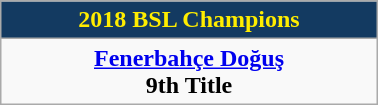<table class="wikitable" style="margin: 0 auto; width: 20%;">
<tr>
<th style="background:#133A61 ; color:#FFED00">2018 BSL Champions</th>
</tr>
<tr>
<td align=center><strong><a href='#'>Fenerbahçe Doğuş</a></strong><br><strong>9th Title</strong> <br></td>
</tr>
</table>
